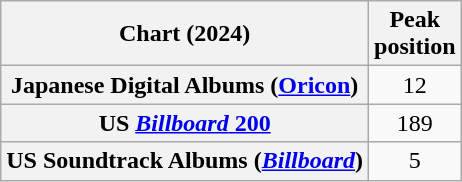<table class="wikitable sortable plainrowheaders" style="text-align:center">
<tr>
<th scope="col">Chart (2024)</th>
<th scope="col">Peak<br>position</th>
</tr>
<tr>
<th scope="row">Japanese Digital Albums (<a href='#'>Oricon</a>)</th>
<td>12</td>
</tr>
<tr>
<th scope="row">US <a href='#'><em>Billboard</em> 200</a></th>
<td>189</td>
</tr>
<tr>
<th scope="row">US Soundtrack Albums (<em><a href='#'>Billboard</a></em>)</th>
<td>5</td>
</tr>
</table>
